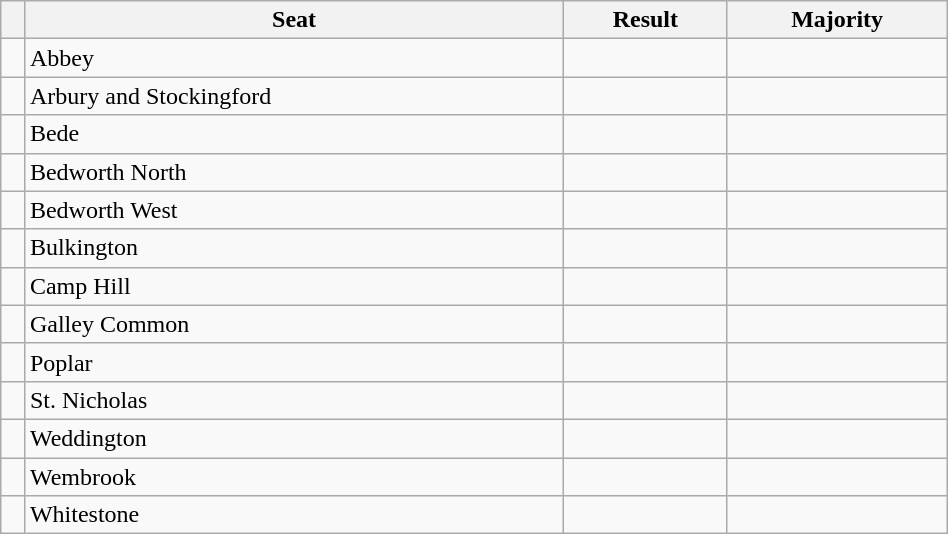<table class="wikitable" style="right; width:50%">
<tr>
<th></th>
<th>Seat</th>
<th>Result</th>
<th>Majority</th>
</tr>
<tr>
<td></td>
<td>Abbey</td>
<td></td>
<td></td>
</tr>
<tr>
<td></td>
<td>Arbury and Stockingford</td>
<td></td>
<td></td>
</tr>
<tr>
<td></td>
<td>Bede</td>
<td></td>
<td></td>
</tr>
<tr>
<td></td>
<td>Bedworth North</td>
<td></td>
<td></td>
</tr>
<tr>
<td></td>
<td>Bedworth West</td>
<td></td>
<td></td>
</tr>
<tr>
<td></td>
<td>Bulkington</td>
<td></td>
<td></td>
</tr>
<tr>
<td></td>
<td>Camp Hill</td>
<td></td>
<td></td>
</tr>
<tr>
<td></td>
<td>Galley Common</td>
<td></td>
<td></td>
</tr>
<tr>
<td></td>
<td>Poplar</td>
<td></td>
<td></td>
</tr>
<tr>
<td></td>
<td>St. Nicholas</td>
<td></td>
<td></td>
</tr>
<tr>
<td></td>
<td>Weddington</td>
<td></td>
<td></td>
</tr>
<tr>
<td></td>
<td>Wembrook</td>
<td></td>
<td></td>
</tr>
<tr>
<td></td>
<td>Whitestone</td>
<td></td>
<td></td>
</tr>
</table>
